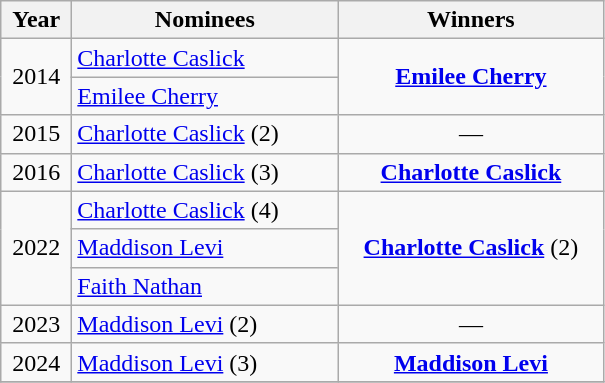<table class="wikitable">
<tr>
<th width=40>Year</th>
<th width=170>Nominees</th>
<th width=170>Winners</th>
</tr>
<tr>
<td align=center rowspan=2>2014</td>
<td><a href='#'>Charlotte Caslick</a></td>
<td align=center rowspan=2><strong><a href='#'>Emilee Cherry</a></strong></td>
</tr>
<tr>
<td><a href='#'>Emilee Cherry</a></td>
</tr>
<tr>
<td align=center>2015</td>
<td><a href='#'>Charlotte Caslick</a> (2)</td>
<td align=center>—</td>
</tr>
<tr>
<td align=center>2016</td>
<td><a href='#'>Charlotte Caslick</a> (3)</td>
<td align=center><strong><a href='#'>Charlotte Caslick</a></strong></td>
</tr>
<tr>
<td align=center rowspan=3>2022</td>
<td><a href='#'>Charlotte Caslick</a> (4)</td>
<td align=center rowspan=3><strong><a href='#'>Charlotte Caslick</a></strong> (2)</td>
</tr>
<tr>
<td><a href='#'>Maddison Levi</a></td>
</tr>
<tr>
<td><a href='#'>Faith Nathan</a></td>
</tr>
<tr>
<td align=center>2023</td>
<td><a href='#'>Maddison Levi</a> (2)</td>
<td align=center>—</td>
</tr>
<tr>
<td align=center>2024</td>
<td><a href='#'>Maddison Levi</a> (3)</td>
<td align=center><strong><a href='#'>Maddison Levi</a></strong></td>
</tr>
<tr>
</tr>
</table>
